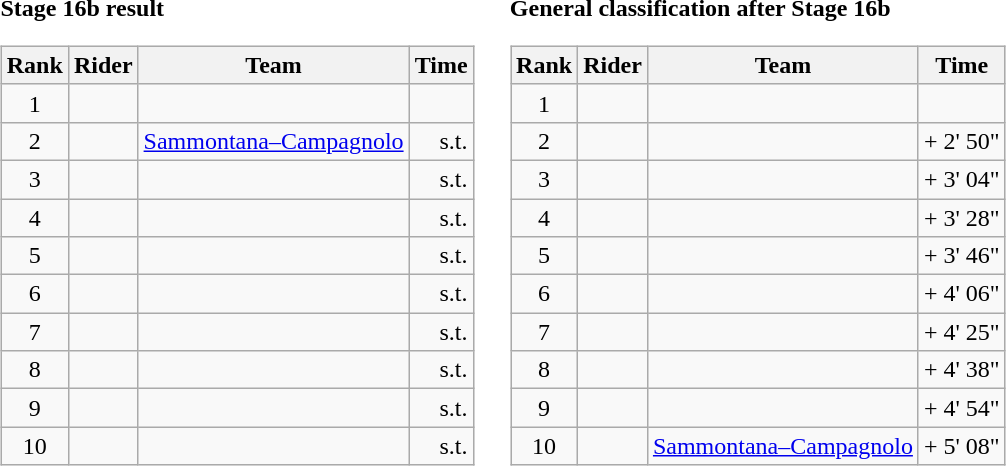<table>
<tr>
<td><strong>Stage 16b result</strong><br><table class="wikitable">
<tr>
<th scope="col">Rank</th>
<th scope="col">Rider</th>
<th scope="col">Team</th>
<th scope="col">Time</th>
</tr>
<tr>
<td style="text-align:center;">1</td>
<td></td>
<td></td>
<td style="text-align:right;"></td>
</tr>
<tr>
<td style="text-align:center;">2</td>
<td></td>
<td><a href='#'>Sammontana–Campagnolo</a></td>
<td style="text-align:right;">s.t.</td>
</tr>
<tr>
<td style="text-align:center;">3</td>
<td></td>
<td></td>
<td style="text-align:right;">s.t.</td>
</tr>
<tr>
<td style="text-align:center;">4</td>
<td></td>
<td></td>
<td style="text-align:right;">s.t.</td>
</tr>
<tr>
<td style="text-align:center;">5</td>
<td></td>
<td></td>
<td style="text-align:right;">s.t.</td>
</tr>
<tr>
<td style="text-align:center;">6</td>
<td></td>
<td></td>
<td style="text-align:right;">s.t.</td>
</tr>
<tr>
<td style="text-align:center;">7</td>
<td></td>
<td></td>
<td style="text-align:right;">s.t.</td>
</tr>
<tr>
<td style="text-align:center;">8</td>
<td></td>
<td></td>
<td style="text-align:right;">s.t.</td>
</tr>
<tr>
<td style="text-align:center;">9</td>
<td></td>
<td></td>
<td style="text-align:right;">s.t.</td>
</tr>
<tr>
<td style="text-align:center;">10</td>
<td></td>
<td></td>
<td style="text-align:right;">s.t.</td>
</tr>
</table>
</td>
<td></td>
<td><strong>General classification after Stage 16b</strong><br><table class="wikitable">
<tr>
<th scope="col">Rank</th>
<th scope="col">Rider</th>
<th scope="col">Team</th>
<th scope="col">Time</th>
</tr>
<tr>
<td style="text-align:center;">1</td>
<td></td>
<td></td>
<td style="text-align:right;"></td>
</tr>
<tr>
<td style="text-align:center;">2</td>
<td></td>
<td></td>
<td style="text-align:right;">+ 2' 50"</td>
</tr>
<tr>
<td style="text-align:center;">3</td>
<td></td>
<td></td>
<td style="text-align:right;">+ 3' 04"</td>
</tr>
<tr>
<td style="text-align:center;">4</td>
<td></td>
<td></td>
<td style="text-align:right;">+ 3' 28"</td>
</tr>
<tr>
<td style="text-align:center;">5</td>
<td></td>
<td></td>
<td style="text-align:right;">+ 3' 46"</td>
</tr>
<tr>
<td style="text-align:center;">6</td>
<td></td>
<td></td>
<td style="text-align:right;">+ 4' 06"</td>
</tr>
<tr>
<td style="text-align:center;">7</td>
<td></td>
<td></td>
<td style="text-align:right;">+ 4' 25"</td>
</tr>
<tr>
<td style="text-align:center;">8</td>
<td></td>
<td></td>
<td style="text-align:right;">+ 4' 38"</td>
</tr>
<tr>
<td style="text-align:center;">9</td>
<td></td>
<td></td>
<td style="text-align:right;">+ 4' 54"</td>
</tr>
<tr>
<td style="text-align:center;">10</td>
<td></td>
<td><a href='#'>Sammontana–Campagnolo</a></td>
<td style="text-align:right;">+ 5' 08"</td>
</tr>
</table>
</td>
</tr>
</table>
